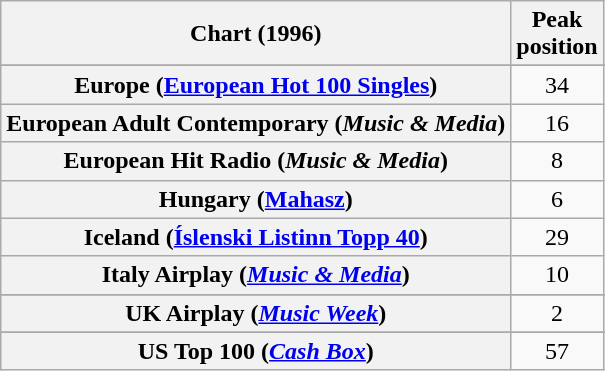<table class="wikitable sortable plainrowheaders" style="text-align:center">
<tr>
<th scope="col">Chart (1996)</th>
<th scope="col">Peak<br>position</th>
</tr>
<tr>
</tr>
<tr>
</tr>
<tr>
<th scope="row">Europe (<a href='#'>European Hot 100 Singles</a>)</th>
<td>34</td>
</tr>
<tr>
<th scope="row">European Adult Contemporary (<em>Music & Media</em>)</th>
<td>16</td>
</tr>
<tr>
<th scope="row">European Hit Radio (<em>Music & Media</em>)</th>
<td>8</td>
</tr>
<tr>
<th scope="row">Hungary (<a href='#'>Mahasz</a>)</th>
<td>6</td>
</tr>
<tr>
<th scope="row">Iceland (<a href='#'>Íslenski Listinn Topp 40</a>)</th>
<td>29</td>
</tr>
<tr>
<th scope="row">Italy Airplay (<em><a href='#'>Music & Media</a></em>)</th>
<td>10</td>
</tr>
<tr>
</tr>
<tr>
</tr>
<tr>
<th scope="row">UK Airplay (<em><a href='#'>Music Week</a></em>)</th>
<td align="center">2</td>
</tr>
<tr>
</tr>
<tr>
</tr>
<tr>
</tr>
<tr>
</tr>
<tr>
</tr>
<tr>
<th scope="row">US Top 100 (<a href='#'><em>Cash Box</em></a>)</th>
<td>57</td>
</tr>
</table>
